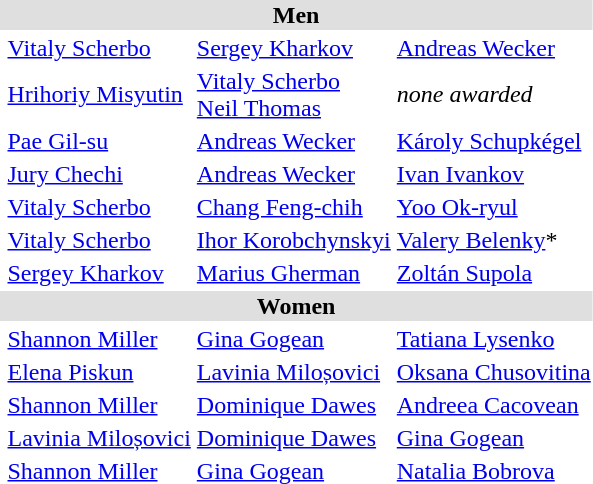<table>
<tr style="background:#dfdfdf;">
<td colspan="4" style="text-align:center;"><strong>Men</strong></td>
</tr>
<tr>
<th scope=row style="text-align:left"><br></th>
<td> <a href='#'>Vitaly Scherbo</a></td>
<td> <a href='#'>Sergey Kharkov</a></td>
<td> <a href='#'>Andreas Wecker</a></td>
</tr>
<tr>
<th scope=row style="text-align:left"><br></th>
<td> <a href='#'>Hrihoriy Misyutin</a></td>
<td> <a href='#'>Vitaly Scherbo</a><br> <a href='#'>Neil Thomas</a></td>
<td><em>none awarded</em></td>
</tr>
<tr>
<th scope=row style="text-align:left"><br></th>
<td> <a href='#'>Pae Gil-su</a></td>
<td> <a href='#'>Andreas Wecker</a></td>
<td> <a href='#'>Károly Schupkégel</a></td>
</tr>
<tr>
<th scope=row style="text-align:left"><br></th>
<td> <a href='#'>Jury Chechi</a></td>
<td> <a href='#'>Andreas Wecker</a></td>
<td> <a href='#'>Ivan Ivankov</a></td>
</tr>
<tr>
<th scope=row style="text-align:left"><br></th>
<td> <a href='#'>Vitaly Scherbo</a></td>
<td> <a href='#'>Chang Feng-chih</a></td>
<td> <a href='#'>Yoo Ok-ryul</a></td>
</tr>
<tr>
<th scope=row style="text-align:left"><br></th>
<td> <a href='#'>Vitaly Scherbo</a></td>
<td> <a href='#'>Ihor Korobchynskyi</a></td>
<td> <a href='#'>Valery Belenky</a>*</td>
</tr>
<tr>
<th scope=row style="text-align:left"><br></th>
<td> <a href='#'>Sergey Kharkov</a></td>
<td> <a href='#'>Marius Gherman</a></td>
<td> <a href='#'>Zoltán Supola</a></td>
</tr>
<tr style="background:#dfdfdf;">
<td colspan="4" style="text-align:center;"><strong>Women</strong></td>
</tr>
<tr>
<th scope=row style="text-align:left"><br></th>
<td> <a href='#'>Shannon Miller</a></td>
<td> <a href='#'>Gina Gogean</a></td>
<td> <a href='#'>Tatiana Lysenko</a></td>
</tr>
<tr>
<th scope=row style="text-align:left"><br></th>
<td> <a href='#'>Elena Piskun</a></td>
<td> <a href='#'>Lavinia Miloșovici</a></td>
<td> <a href='#'>Oksana Chusovitina</a></td>
</tr>
<tr>
<th scope=row style="text-align:left"><br></th>
<td> <a href='#'>Shannon Miller</a></td>
<td> <a href='#'>Dominique Dawes</a></td>
<td> <a href='#'>Andreea Cacovean</a></td>
</tr>
<tr>
<th scope=row style="text-align:left"><br></th>
<td> <a href='#'>Lavinia Miloșovici</a></td>
<td> <a href='#'>Dominique Dawes</a></td>
<td> <a href='#'>Gina Gogean</a></td>
</tr>
<tr>
<th scope=row style="text-align:left"><br></th>
<td> <a href='#'>Shannon Miller</a></td>
<td> <a href='#'>Gina Gogean</a></td>
<td> <a href='#'>Natalia Bobrova</a></td>
</tr>
</table>
